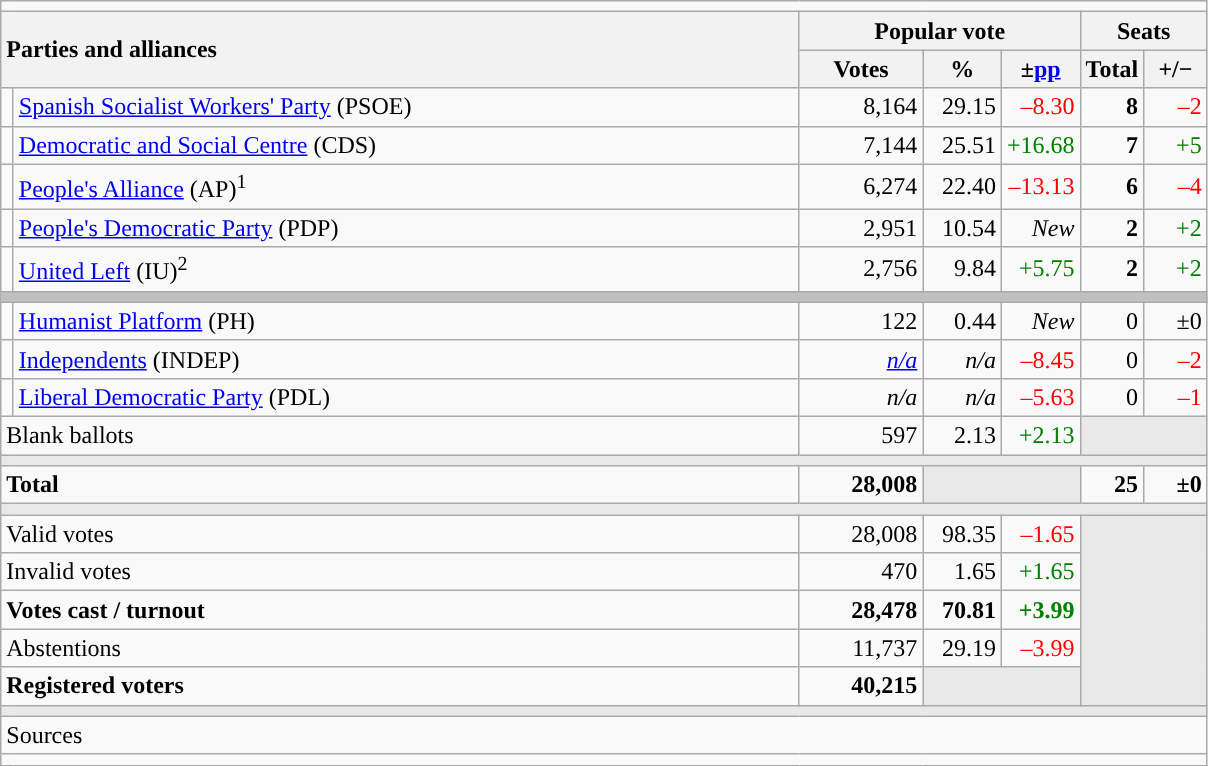<table class="wikitable" style="text-align:right;">
<tr>
<td colspan="7"></td>
</tr>
<tr>
<th style="text-align:left;" rowspan="2" colspan="2" width="525">Parties and alliances</th>
<th colspan="3">Popular vote</th>
<th colspan="2">Seats</th>
</tr>
<tr>
<th width="75">Votes</th>
<th width="45">%</th>
<th width="45">±<a href='#'>pp</a></th>
<th width="35">Total</th>
<th width="35">+/−</th>
</tr>
<tr>
<td width="1" style="color:inherit;background:"></td>
<td align="left"><a href='#'>Spanish Socialist Workers' Party</a> (PSOE)</td>
<td>8,164</td>
<td>29.15</td>
<td style="color:red;">–8.30</td>
<td><strong>8</strong></td>
<td style="color:red;">–2</td>
</tr>
<tr>
<td style="color:inherit;background:"></td>
<td align="left"><a href='#'>Democratic and Social Centre</a> (CDS)</td>
<td>7,144</td>
<td>25.51</td>
<td style="color:green;">+16.68</td>
<td><strong>7</strong></td>
<td style="color:green;">+5</td>
</tr>
<tr>
<td style="color:inherit;background:"></td>
<td align="left"><a href='#'>People's Alliance</a> (AP)<sup>1</sup></td>
<td>6,274</td>
<td>22.40</td>
<td style="color:red;">–13.13</td>
<td><strong>6</strong></td>
<td style="color:red;">–4</td>
</tr>
<tr>
<td style="color:inherit;background:"></td>
<td align="left"><a href='#'>People's Democratic Party</a> (PDP)</td>
<td>2,951</td>
<td>10.54</td>
<td><em>New</em></td>
<td><strong>2</strong></td>
<td style="color:green;">+2</td>
</tr>
<tr>
<td style="color:inherit;background:"></td>
<td align="left"><a href='#'>United Left</a> (IU)<sup>2</sup></td>
<td>2,756</td>
<td>9.84</td>
<td style="color:green;">+5.75</td>
<td><strong>2</strong></td>
<td style="color:green;">+2</td>
</tr>
<tr>
<td colspan="7" bgcolor="#C0C0C0"></td>
</tr>
<tr>
<td style="color:inherit;background:"></td>
<td align="left"><a href='#'>Humanist Platform</a> (PH)</td>
<td>122</td>
<td>0.44</td>
<td><em>New</em></td>
<td>0</td>
<td>±0</td>
</tr>
<tr>
<td style="color:inherit;background:"></td>
<td align="left"><a href='#'>Independents</a> (INDEP)</td>
<td><em><a href='#'>n/a</a></em></td>
<td><em>n/a</em></td>
<td style="color:red;">–8.45</td>
<td>0</td>
<td style="color:red;">–2</td>
</tr>
<tr>
<td style="color:inherit;background:"></td>
<td align="left"><a href='#'>Liberal Democratic Party</a> (PDL)</td>
<td><em>n/a</em></td>
<td><em>n/a</em></td>
<td style="color:red;">–5.63</td>
<td>0</td>
<td style="color:red;">–1</td>
</tr>
<tr>
<td align="left" colspan="2">Blank ballots</td>
<td>597</td>
<td>2.13</td>
<td style="color:green;">+2.13</td>
<td bgcolor="#E9E9E9" colspan="2"></td>
</tr>
<tr>
<td colspan="7" bgcolor="#E9E9E9"></td>
</tr>
<tr style="font-weight:bold;">
<td align="left" colspan="2">Total</td>
<td>28,008</td>
<td bgcolor="#E9E9E9" colspan="2"></td>
<td>25</td>
<td>±0</td>
</tr>
<tr>
<td colspan="7" bgcolor="#E9E9E9"></td>
</tr>
<tr>
<td align="left" colspan="2">Valid votes</td>
<td>28,008</td>
<td>98.35</td>
<td style="color:red;">–1.65</td>
<td bgcolor="#E9E9E9" colspan="2" rowspan="5"></td>
</tr>
<tr>
<td align="left" colspan="2">Invalid votes</td>
<td>470</td>
<td>1.65</td>
<td style="color:green;">+1.65</td>
</tr>
<tr style="font-weight:bold;">
<td align="left" colspan="2">Votes cast / turnout</td>
<td>28,478</td>
<td>70.81</td>
<td style="color:green;">+3.99</td>
</tr>
<tr>
<td align="left" colspan="2">Abstentions</td>
<td>11,737</td>
<td>29.19</td>
<td style="color:red;">–3.99</td>
</tr>
<tr style="font-weight:bold;">
<td align="left" colspan="2">Registered voters</td>
<td>40,215</td>
<td bgcolor="#E9E9E9" colspan="2"></td>
</tr>
<tr>
<td colspan="7" bgcolor="#E9E9E9"></td>
</tr>
<tr>
<td align="left" colspan="7">Sources</td>
</tr>
<tr>
<td colspan="7" style="text-align:left; max-width:790px;"></td>
</tr>
</table>
